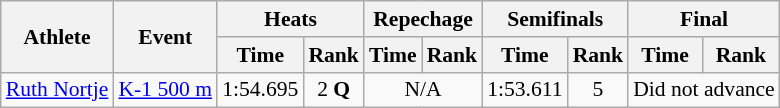<table class=wikitable style="font-size:90%">
<tr>
<th rowspan="2">Athlete</th>
<th rowspan="2">Event</th>
<th colspan="2">Heats</th>
<th colspan="2">Repechage</th>
<th colspan="2">Semifinals</th>
<th colspan="2">Final</th>
</tr>
<tr>
<th>Time</th>
<th>Rank</th>
<th>Time</th>
<th>Rank</th>
<th>Time</th>
<th>Rank</th>
<th>Time</th>
<th>Rank</th>
</tr>
<tr>
<td><a href='#'>Ruth Nortje</a></td>
<td><a href='#'>K-1 500 m</a></td>
<td align=center>1:54.695</td>
<td align=center>2 <strong>Q</strong></td>
<td align=center colspan=2>N/A</td>
<td align=center>1:53.611</td>
<td align=center>5</td>
<td align=center colspan=2>Did not advance</td>
</tr>
</table>
